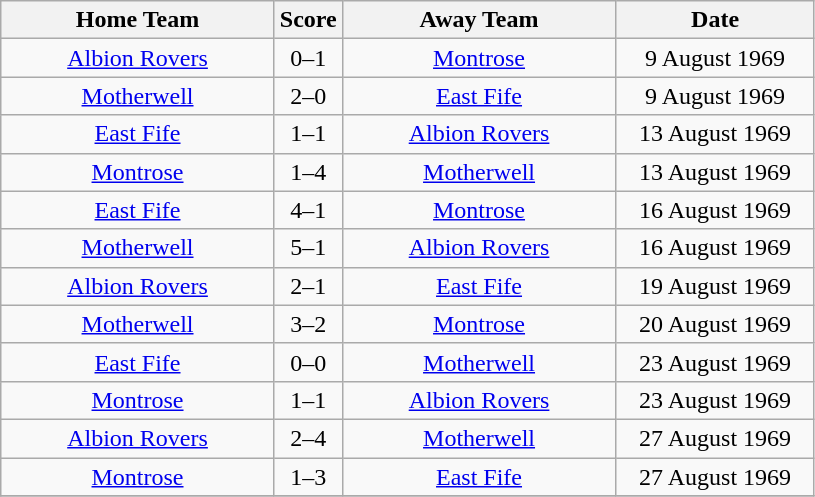<table class="wikitable" style="text-align:center;">
<tr>
<th width=175>Home Team</th>
<th width=20>Score</th>
<th width=175>Away Team</th>
<th width= 125>Date</th>
</tr>
<tr>
<td><a href='#'>Albion Rovers</a></td>
<td>0–1</td>
<td><a href='#'>Montrose</a></td>
<td>9 August 1969</td>
</tr>
<tr>
<td><a href='#'>Motherwell</a></td>
<td>2–0</td>
<td><a href='#'>East Fife</a></td>
<td>9 August 1969</td>
</tr>
<tr>
<td><a href='#'>East Fife</a></td>
<td>1–1</td>
<td><a href='#'>Albion Rovers</a></td>
<td>13 August 1969</td>
</tr>
<tr>
<td><a href='#'>Montrose</a></td>
<td>1–4</td>
<td><a href='#'>Motherwell</a></td>
<td>13 August 1969</td>
</tr>
<tr>
<td><a href='#'>East Fife</a></td>
<td>4–1</td>
<td><a href='#'>Montrose</a></td>
<td>16 August 1969</td>
</tr>
<tr>
<td><a href='#'>Motherwell</a></td>
<td>5–1</td>
<td><a href='#'>Albion Rovers</a></td>
<td>16 August 1969</td>
</tr>
<tr>
<td><a href='#'>Albion Rovers</a></td>
<td>2–1</td>
<td><a href='#'>East Fife</a></td>
<td>19 August 1969</td>
</tr>
<tr>
<td><a href='#'>Motherwell</a></td>
<td>3–2</td>
<td><a href='#'>Montrose</a></td>
<td>20 August 1969</td>
</tr>
<tr>
<td><a href='#'>East Fife</a></td>
<td>0–0</td>
<td><a href='#'>Motherwell</a></td>
<td>23 August 1969</td>
</tr>
<tr>
<td><a href='#'>Montrose</a></td>
<td>1–1</td>
<td><a href='#'>Albion Rovers</a></td>
<td>23 August 1969</td>
</tr>
<tr>
<td><a href='#'>Albion Rovers</a></td>
<td>2–4</td>
<td><a href='#'>Motherwell</a></td>
<td>27 August 1969</td>
</tr>
<tr>
<td><a href='#'>Montrose</a></td>
<td>1–3</td>
<td><a href='#'>East Fife</a></td>
<td>27 August 1969</td>
</tr>
<tr>
</tr>
</table>
